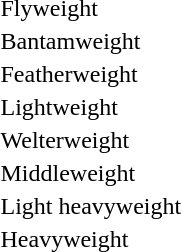<table>
<tr>
<td>Flyweight<br></td>
<td></td>
<td></td>
<td></td>
</tr>
<tr>
<td>Bantamweight<br></td>
<td></td>
<td></td>
<td></td>
</tr>
<tr>
<td>Featherweight<br></td>
<td></td>
<td></td>
<td></td>
</tr>
<tr>
<td>Lightweight<br></td>
<td></td>
<td></td>
<td></td>
</tr>
<tr>
<td>Welterweight <br></td>
<td></td>
<td></td>
<td></td>
</tr>
<tr>
<td>Middleweight<br></td>
<td></td>
<td></td>
<td></td>
</tr>
<tr>
<td>Light heavyweight<br></td>
<td></td>
<td></td>
<td></td>
</tr>
<tr>
<td>Heavyweight<br></td>
<td></td>
<td></td>
<td></td>
</tr>
</table>
